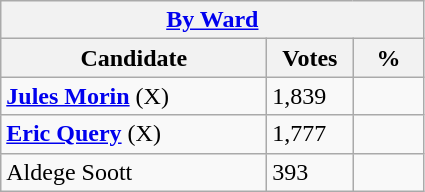<table class="wikitable">
<tr>
<th colspan="3"><a href='#'>By Ward</a></th>
</tr>
<tr>
<th style="width: 170px">Candidate</th>
<th style="width: 50px">Votes</th>
<th style="width: 40px">%</th>
</tr>
<tr>
<td><strong><a href='#'>Jules Morin</a></strong>  (X)</td>
<td>1,839</td>
<td></td>
</tr>
<tr>
<td><strong><a href='#'>Eric Query</a></strong> (X)</td>
<td>1,777</td>
<td></td>
</tr>
<tr>
<td>Aldege Soott</td>
<td>393</td>
<td></td>
</tr>
</table>
